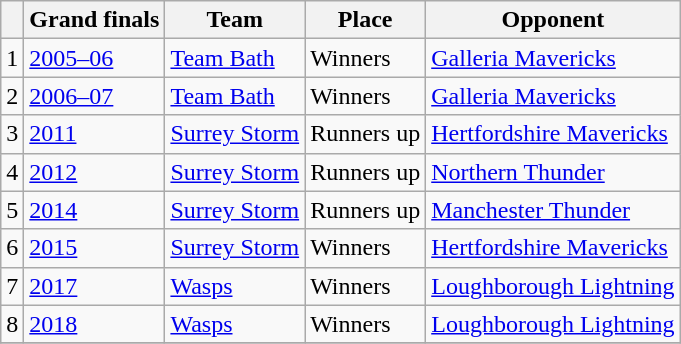<table class="wikitable collapsible">
<tr>
<th></th>
<th>Grand finals</th>
<th>Team</th>
<th>Place</th>
<th>Opponent</th>
</tr>
<tr>
<td>1</td>
<td><a href='#'>2005–06</a></td>
<td><a href='#'>Team Bath</a></td>
<td>Winners</td>
<td><a href='#'>Galleria Mavericks</a></td>
</tr>
<tr>
<td>2</td>
<td><a href='#'>2006–07</a></td>
<td><a href='#'>Team Bath</a></td>
<td>Winners</td>
<td><a href='#'>Galleria Mavericks</a></td>
</tr>
<tr>
<td>3</td>
<td><a href='#'>2011</a></td>
<td><a href='#'>Surrey Storm</a></td>
<td>Runners up</td>
<td><a href='#'>Hertfordshire Mavericks</a></td>
</tr>
<tr>
<td>4</td>
<td><a href='#'>2012</a></td>
<td><a href='#'>Surrey Storm</a></td>
<td>Runners up</td>
<td><a href='#'>Northern Thunder</a></td>
</tr>
<tr>
<td>5</td>
<td><a href='#'>2014</a></td>
<td><a href='#'>Surrey Storm</a></td>
<td>Runners up</td>
<td><a href='#'>Manchester Thunder</a></td>
</tr>
<tr>
<td>6</td>
<td><a href='#'>2015</a></td>
<td><a href='#'>Surrey Storm</a></td>
<td>Winners</td>
<td><a href='#'>Hertfordshire Mavericks</a></td>
</tr>
<tr>
<td>7</td>
<td><a href='#'>2017</a></td>
<td><a href='#'>Wasps</a></td>
<td>Winners</td>
<td><a href='#'>Loughborough Lightning</a></td>
</tr>
<tr>
<td>8</td>
<td><a href='#'>2018</a></td>
<td><a href='#'>Wasps</a></td>
<td>Winners</td>
<td><a href='#'>Loughborough Lightning</a></td>
</tr>
<tr>
</tr>
</table>
